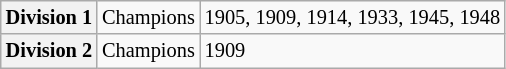<table class="wikitable" style="font-size:85%;">
<tr>
<th scope="row">Division 1</th>
<td>Champions</td>
<td>1905, 1909, 1914, 1933, 1945, 1948</td>
</tr>
<tr>
<th scope="row">Division 2</th>
<td>Champions</td>
<td>1909</td>
</tr>
</table>
